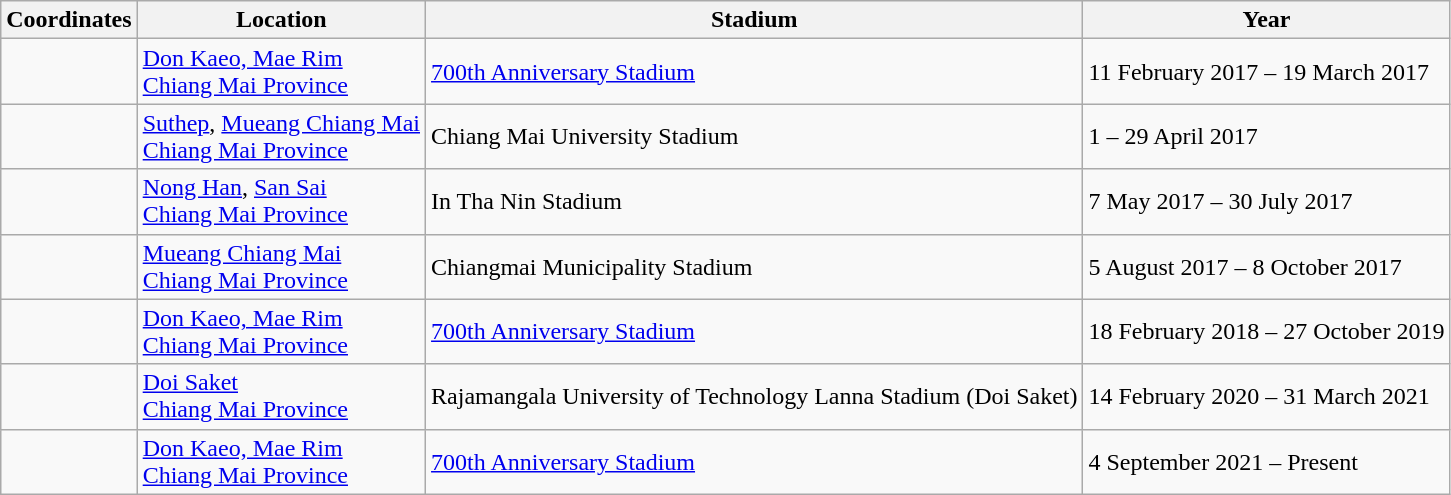<table class="wikitable sortable">
<tr>
<th>Coordinates</th>
<th>Location</th>
<th>Stadium</th>
<th>Year</th>
</tr>
<tr>
<td></td>
<td><a href='#'>Don Kaeo, Mae Rim</a><br><a href='#'>Chiang Mai Province</a></td>
<td><a href='#'>700th Anniversary Stadium</a></td>
<td>11 February 2017 – 19 March 2017</td>
</tr>
<tr>
<td></td>
<td><a href='#'>Suthep</a>, <a href='#'>Mueang Chiang Mai</a><br><a href='#'>Chiang Mai Province</a></td>
<td>Chiang Mai University Stadium</td>
<td>1 – 29 April 2017</td>
</tr>
<tr>
<td></td>
<td><a href='#'>Nong Han</a>, <a href='#'>San Sai</a><br><a href='#'>Chiang Mai Province</a></td>
<td>In Tha Nin Stadium</td>
<td>7 May 2017 – 30 July 2017</td>
</tr>
<tr>
<td></td>
<td><a href='#'>Mueang Chiang Mai</a><br> <a href='#'>Chiang Mai Province</a></td>
<td>Chiangmai Municipality Stadium</td>
<td>5 August 2017 – 8 October 2017</td>
</tr>
<tr>
<td></td>
<td><a href='#'>Don Kaeo, Mae Rim</a><br><a href='#'>Chiang Mai Province</a></td>
<td><a href='#'>700th Anniversary Stadium</a></td>
<td>18 February 2018 – 27 October 2019</td>
</tr>
<tr>
<td></td>
<td><a href='#'>Doi Saket</a><br><a href='#'>Chiang Mai Province</a></td>
<td>Rajamangala University of Technology Lanna Stadium (Doi Saket)</td>
<td>14 February 2020 – 31 March 2021</td>
</tr>
<tr>
<td></td>
<td><a href='#'>Don Kaeo, Mae Rim</a><br><a href='#'>Chiang Mai Province</a></td>
<td><a href='#'>700th Anniversary Stadium</a></td>
<td>4 September 2021 – Present</td>
</tr>
</table>
